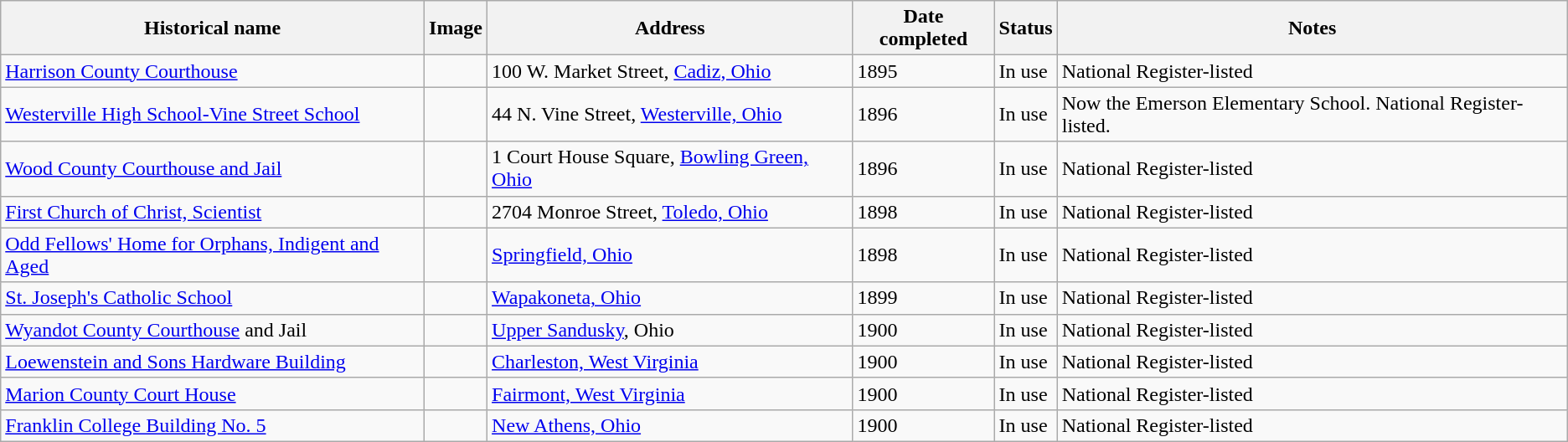<table class="wikitable sortable">
<tr>
<th>Historical name</th>
<th>Image</th>
<th>Address</th>
<th>Date completed</th>
<th>Status</th>
<th>Notes</th>
</tr>
<tr>
<td><a href='#'>Harrison County Courthouse</a></td>
<td></td>
<td>100 W. Market Street, <a href='#'>Cadiz, Ohio</a></td>
<td>1895</td>
<td>In use</td>
<td>National Register-listed</td>
</tr>
<tr>
<td><a href='#'>Westerville High School-Vine Street School</a></td>
<td></td>
<td>44 N. Vine Street, <a href='#'>Westerville, Ohio</a></td>
<td>1896</td>
<td>In use</td>
<td>Now the Emerson Elementary School. National Register-listed.</td>
</tr>
<tr>
<td><a href='#'>Wood County Courthouse and Jail</a></td>
<td></td>
<td>1 Court House Square, <a href='#'>Bowling Green, Ohio</a></td>
<td>1896</td>
<td>In use</td>
<td>National Register-listed</td>
</tr>
<tr>
<td><a href='#'>First Church of Christ, Scientist</a></td>
<td></td>
<td>2704 Monroe Street, <a href='#'>Toledo, Ohio</a></td>
<td>1898</td>
<td>In use</td>
<td>National Register-listed</td>
</tr>
<tr>
<td><a href='#'>Odd Fellows' Home for Orphans, Indigent and Aged</a></td>
<td></td>
<td><a href='#'>Springfield, Ohio</a></td>
<td>1898</td>
<td>In use</td>
<td>National Register-listed</td>
</tr>
<tr>
<td><a href='#'>St. Joseph's Catholic School</a></td>
<td></td>
<td><a href='#'>Wapakoneta, Ohio</a></td>
<td>1899</td>
<td>In use</td>
<td>National Register-listed</td>
</tr>
<tr>
<td><a href='#'>Wyandot County Courthouse</a> and Jail</td>
<td></td>
<td><a href='#'>Upper Sandusky</a>, Ohio</td>
<td>1900</td>
<td>In use</td>
<td>National Register-listed</td>
</tr>
<tr>
<td><a href='#'>Loewenstein and Sons Hardware Building</a></td>
<td></td>
<td><a href='#'>Charleston, West Virginia</a></td>
<td>1900</td>
<td>In use</td>
<td>National Register-listed</td>
</tr>
<tr>
<td><a href='#'>Marion County Court House</a></td>
<td></td>
<td><a href='#'>Fairmont, West Virginia</a></td>
<td>1900</td>
<td>In use</td>
<td>National Register-listed</td>
</tr>
<tr>
<td><a href='#'>Franklin College Building No. 5</a></td>
<td></td>
<td><a href='#'>New Athens, Ohio</a></td>
<td>1900</td>
<td>In use</td>
<td>National Register-listed</td>
</tr>
</table>
